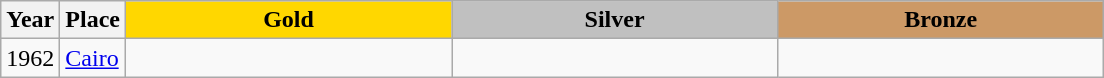<table class="wikitable">
<tr>
<th>Year</th>
<th>Place</th>
<th style="background:gold"    width="210">Gold</th>
<th style="background:silver"  width="210">Silver</th>
<th style="background:#cc9966" width="210">Bronze</th>
</tr>
<tr>
<td>1962</td>
<td> <a href='#'>Cairo</a></td>
<td></td>
<td></td>
<td></td>
</tr>
</table>
